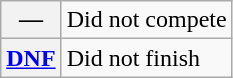<table class="wikitable">
<tr>
<th scope="row">—</th>
<td>Did not compete</td>
</tr>
<tr>
<th scope="row"><a href='#'>DNF</a></th>
<td>Did not finish</td>
</tr>
</table>
